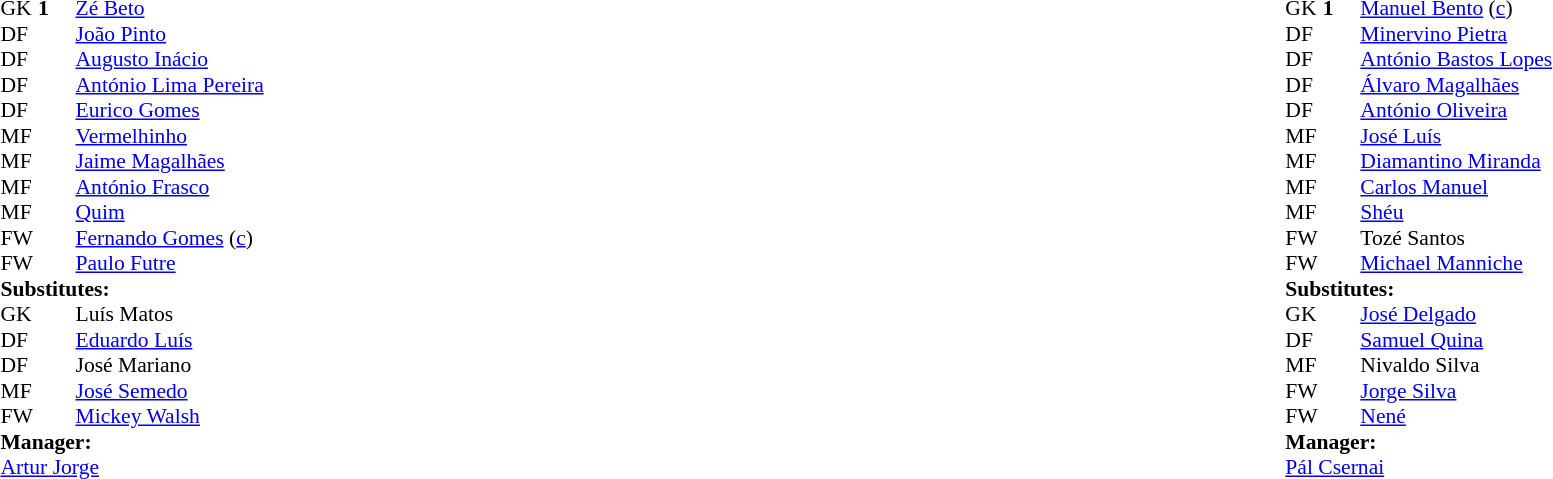<table width="100%">
<tr>
<td valign="top" width="50%"><br><table style="font-size: 90%" cellspacing="0" cellpadding="0">
<tr>
<td colspan="4"></td>
</tr>
<tr>
<th width=25></th>
<th width=25></th>
</tr>
<tr>
<td>GK</td>
<td><strong>1</strong></td>
<td> <a href='#'>Zé Beto</a></td>
</tr>
<tr>
<td>DF</td>
<td></td>
<td> <a href='#'>João Pinto</a></td>
</tr>
<tr>
<td>DF</td>
<td></td>
<td> <a href='#'>Augusto Inácio</a></td>
<td></td>
<td></td>
</tr>
<tr>
<td>DF</td>
<td></td>
<td> <a href='#'>António Lima Pereira</a></td>
</tr>
<tr>
<td>DF</td>
<td></td>
<td> <a href='#'>Eurico Gomes</a></td>
</tr>
<tr>
<td>MF</td>
<td></td>
<td> <a href='#'>Vermelhinho</a></td>
</tr>
<tr>
<td>MF</td>
<td></td>
<td> <a href='#'>Jaime Magalhães</a></td>
</tr>
<tr>
<td>MF</td>
<td></td>
<td> <a href='#'>António Frasco</a></td>
</tr>
<tr>
<td>MF</td>
<td></td>
<td> <a href='#'>Quim</a></td>
</tr>
<tr>
<td>FW</td>
<td></td>
<td> <a href='#'>Fernando Gomes</a> (<a href='#'>c</a>)</td>
</tr>
<tr>
<td>FW</td>
<td></td>
<td> <a href='#'>Paulo Futre</a></td>
</tr>
<tr>
<td colspan=3><strong>Substitutes:</strong></td>
</tr>
<tr>
<td>GK</td>
<td></td>
<td> Luís Matos</td>
</tr>
<tr>
<td>DF</td>
<td></td>
<td> <a href='#'>Eduardo Luís</a></td>
</tr>
<tr>
<td>DF</td>
<td></td>
<td> José Mariano</td>
</tr>
<tr>
<td>MF</td>
<td></td>
<td> <a href='#'>José Semedo</a></td>
<td></td>
<td></td>
</tr>
<tr>
<td>FW</td>
<td></td>
<td> <a href='#'>Mickey Walsh</a></td>
</tr>
<tr>
<td colspan=3><strong>Manager:</strong></td>
</tr>
<tr>
<td colspan=4> <a href='#'>Artur Jorge</a></td>
</tr>
</table>
</td>
<td valign="top"></td>
<td valign="top" width="50%"><br><table style="font-size: 90%" cellspacing="0" cellpadding="0" align=center>
<tr>
<td colspan="4"></td>
</tr>
<tr>
<th width=25></th>
<th width=25></th>
</tr>
<tr>
<td>GK</td>
<td><strong>1</strong></td>
<td> <a href='#'>Manuel Bento</a> (<a href='#'>c</a>)</td>
</tr>
<tr>
<td>DF</td>
<td></td>
<td> <a href='#'>Minervino Pietra</a></td>
</tr>
<tr>
<td>DF</td>
<td></td>
<td> <a href='#'>António Bastos Lopes</a></td>
</tr>
<tr>
<td>DF</td>
<td></td>
<td> <a href='#'>Álvaro Magalhães</a></td>
</tr>
<tr>
<td>DF</td>
<td></td>
<td> <a href='#'>António Oliveira</a></td>
</tr>
<tr>
<td>MF</td>
<td></td>
<td> <a href='#'>José Luís</a></td>
</tr>
<tr>
<td>MF</td>
<td></td>
<td> <a href='#'>Diamantino Miranda</a></td>
</tr>
<tr>
<td>MF</td>
<td></td>
<td> <a href='#'>Carlos Manuel</a></td>
</tr>
<tr>
<td>MF</td>
<td></td>
<td> <a href='#'>Shéu</a></td>
</tr>
<tr>
<td>FW</td>
<td></td>
<td> Tozé Santos</td>
<td></td>
<td></td>
</tr>
<tr>
<td>FW</td>
<td></td>
<td> <a href='#'>Michael Manniche</a></td>
</tr>
<tr>
<td colspan=3><strong>Substitutes:</strong></td>
</tr>
<tr>
<td>GK</td>
<td></td>
<td> <a href='#'>José Delgado</a></td>
</tr>
<tr>
<td>DF</td>
<td></td>
<td> <a href='#'>Samuel Quina</a></td>
</tr>
<tr>
<td>MF</td>
<td></td>
<td> Nivaldo Silva</td>
</tr>
<tr>
<td>FW</td>
<td></td>
<td> <a href='#'>Jorge Silva</a></td>
<td></td>
<td></td>
</tr>
<tr>
<td>FW</td>
<td></td>
<td> <a href='#'>Nené</a></td>
</tr>
<tr>
<td colspan=3><strong>Manager:</strong></td>
</tr>
<tr>
<td colspan=4> <a href='#'>Pál Csernai</a></td>
</tr>
</table>
</td>
</tr>
</table>
